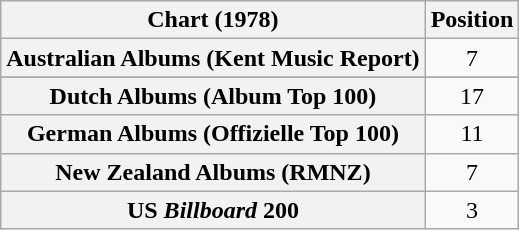<table class="wikitable sortable plainrowheaders" style="text-align:center">
<tr>
<th>Chart (1978)</th>
<th>Position</th>
</tr>
<tr>
<th scope="row">Australian Albums (Kent Music Report)</th>
<td>7</td>
</tr>
<tr>
</tr>
<tr>
<th scope="row">Dutch Albums (Album Top 100)</th>
<td>17</td>
</tr>
<tr>
<th scope="row">German Albums (Offizielle Top 100)</th>
<td>11</td>
</tr>
<tr>
<th scope="row">New Zealand Albums (RMNZ)</th>
<td>7</td>
</tr>
<tr>
<th scope="row">US <em>Billboard</em> 200</th>
<td>3</td>
</tr>
</table>
